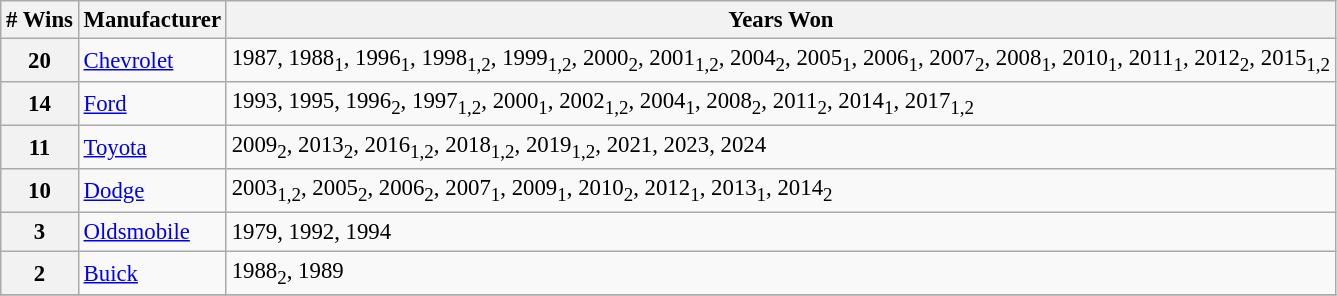<table class="wikitable" style="font-size: 95%;">
<tr>
<th># Wins</th>
<th>Manufacturer</th>
<th>Years Won</th>
</tr>
<tr>
<th>20</th>
<td><a href='#'>Chevrolet</a></td>
<td>1987, 1988<sub>1</sub>, 1996<sub>1</sub>, 1998<sub>1,2</sub>, 1999<sub>1,2</sub>, 2000<sub>2</sub>, 2001<sub>1,2</sub>, 2004<sub>2</sub>, 2005<sub>1</sub>, 2006<sub>1</sub>, 2007<sub>2</sub>, 2008<sub>1</sub>, 2010<sub>1</sub>, 2011<sub>1</sub>, 2012<sub>2</sub>, 2015<sub>1,2</sub></td>
</tr>
<tr>
<th>14</th>
<td><a href='#'>Ford</a></td>
<td>1993, 1995, 1996<sub>2</sub>, 1997<sub>1,2</sub>, 2000<sub>1</sub>, 2002<sub>1,2</sub>, 2004<sub>1</sub>, 2008<sub>2</sub>, 2011<sub>2</sub>, 2014<sub>1</sub>, 2017<sub>1,2</sub></td>
</tr>
<tr>
<th>11</th>
<td><a href='#'>Toyota</a></td>
<td>2009<sub>2</sub>, 2013<sub>2</sub>, 2016<sub>1,2</sub>, 2018<sub>1,2</sub>, 2019<sub>1,2</sub>, 2021, 2023, 2024</td>
</tr>
<tr>
<th>10</th>
<td><a href='#'>Dodge</a></td>
<td>2003<sub>1,2</sub>, 2005<sub>2</sub>, 2006<sub>2</sub>, 2007<sub>1</sub>, 2009<sub>1</sub>, 2010<sub>2</sub>, 2012<sub>1</sub>, 2013<sub>1</sub>, 2014<sub>2</sub></td>
</tr>
<tr>
<th>3</th>
<td><a href='#'>Oldsmobile</a></td>
<td>1979, 1992, 1994</td>
</tr>
<tr>
<th>2</th>
<td><a href='#'>Buick</a></td>
<td>1988<sub>2</sub>, 1989</td>
</tr>
<tr>
</tr>
</table>
